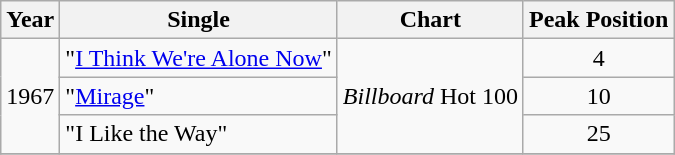<table class="wikitable">
<tr>
<th>Year</th>
<th>Single</th>
<th>Chart</th>
<th>Peak Position</th>
</tr>
<tr>
<td rowspan="3">1967</td>
<td rowspan="1">"<a href='#'>I Think We're Alone Now</a>"</td>
<td rowspan="3"><em>Billboard</em> Hot 100</td>
<td align="center">4</td>
</tr>
<tr>
<td rowspan="1">"<a href='#'>Mirage</a>"</td>
<td align="center">10</td>
</tr>
<tr>
<td rowspan="1">"I Like the Way"</td>
<td align="center">25</td>
</tr>
<tr>
</tr>
</table>
